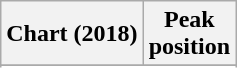<table class="wikitable sortable plainrowheaders">
<tr>
<th scope="col">Chart (2018)</th>
<th scope="col">Peak<br>position</th>
</tr>
<tr>
</tr>
<tr>
</tr>
<tr>
</tr>
<tr>
</tr>
</table>
